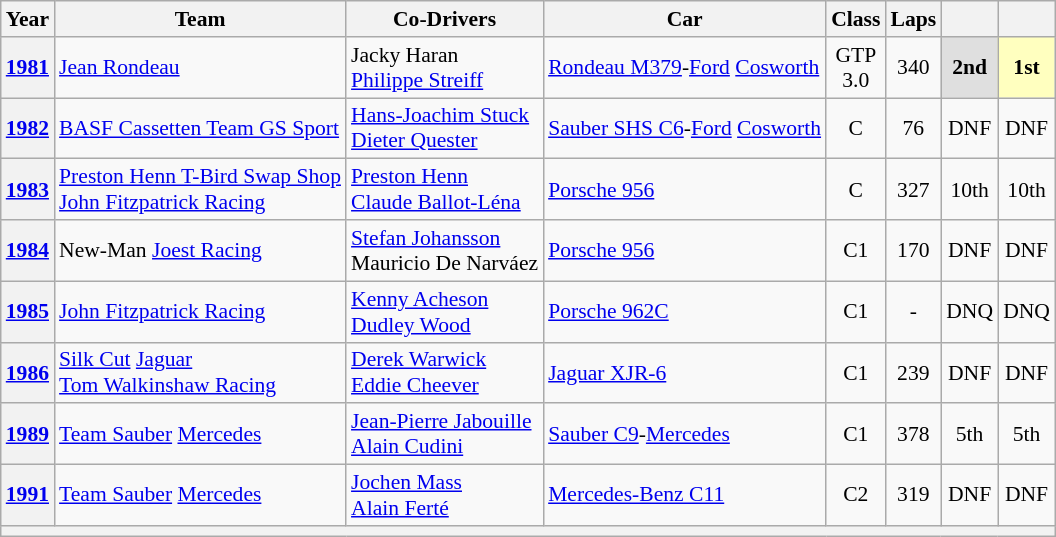<table class="wikitable" style="text-align:center; font-size:90%">
<tr>
<th>Year</th>
<th>Team</th>
<th>Co-Drivers</th>
<th>Car</th>
<th>Class</th>
<th>Laps</th>
<th></th>
<th></th>
</tr>
<tr>
<th><a href='#'>1981</a></th>
<td align="left"> <a href='#'>Jean Rondeau</a></td>
<td align="left"> Jacky Haran<br> <a href='#'>Philippe Streiff</a></td>
<td align="left"><a href='#'>Rondeau M379</a>-<a href='#'>Ford</a> <a href='#'>Cosworth</a></td>
<td>GTP<br>3.0</td>
<td>340</td>
<td style="background:#DFDFDF;"><strong>2nd</strong></td>
<td style="background:#FFFFBF;"><strong>1st</strong></td>
</tr>
<tr>
<th><a href='#'>1982</a></th>
<td align="left"> <a href='#'>BASF Cassetten Team GS Sport</a></td>
<td align="left"> <a href='#'>Hans-Joachim Stuck</a><br> <a href='#'>Dieter Quester</a></td>
<td align="left"><a href='#'>Sauber SHS C6</a>-<a href='#'>Ford</a> <a href='#'>Cosworth</a></td>
<td>C</td>
<td>76</td>
<td>DNF</td>
<td>DNF</td>
</tr>
<tr>
<th><a href='#'>1983</a></th>
<td align="left"> <a href='#'>Preston Henn T-Bird Swap Shop</a><br> <a href='#'>John Fitzpatrick Racing</a></td>
<td align="left"> <a href='#'>Preston Henn</a><br> <a href='#'>Claude Ballot-Léna</a></td>
<td align="left"><a href='#'>Porsche 956</a></td>
<td>C</td>
<td>327</td>
<td>10th</td>
<td>10th</td>
</tr>
<tr>
<th><a href='#'>1984</a></th>
<td align="left"> New-Man <a href='#'>Joest Racing</a></td>
<td align="left"> <a href='#'>Stefan Johansson</a><br> Mauricio De Narváez</td>
<td align="left"><a href='#'>Porsche 956</a></td>
<td>C1</td>
<td>170</td>
<td>DNF</td>
<td>DNF</td>
</tr>
<tr>
<th><a href='#'>1985</a></th>
<td align="left"> <a href='#'>John Fitzpatrick Racing</a></td>
<td align="left"> <a href='#'>Kenny Acheson</a><br> <a href='#'>Dudley Wood</a></td>
<td align="left"><a href='#'>Porsche 962C</a></td>
<td>C1</td>
<td>-</td>
<td>DNQ</td>
<td>DNQ</td>
</tr>
<tr>
<th><a href='#'>1986</a></th>
<td align="left"> <a href='#'>Silk Cut</a> <a href='#'>Jaguar</a><br> <a href='#'>Tom Walkinshaw Racing</a></td>
<td align="left"> <a href='#'>Derek Warwick</a><br> <a href='#'>Eddie Cheever</a></td>
<td align="left"><a href='#'>Jaguar XJR-6</a></td>
<td>C1</td>
<td>239</td>
<td>DNF</td>
<td>DNF</td>
</tr>
<tr>
<th><a href='#'>1989</a></th>
<td align="left"> <a href='#'>Team Sauber</a> <a href='#'>Mercedes</a></td>
<td align="left"> <a href='#'>Jean-Pierre Jabouille</a><br> <a href='#'>Alain Cudini</a></td>
<td align="left"><a href='#'>Sauber C9</a>-<a href='#'>Mercedes</a></td>
<td>C1</td>
<td>378</td>
<td>5th</td>
<td>5th</td>
</tr>
<tr>
<th><a href='#'>1991</a></th>
<td align="left"> <a href='#'>Team Sauber</a> <a href='#'>Mercedes</a></td>
<td align="left"> <a href='#'>Jochen Mass</a><br> <a href='#'>Alain Ferté</a></td>
<td align="left"><a href='#'>Mercedes-Benz C11</a></td>
<td>C2</td>
<td>319</td>
<td>DNF</td>
<td>DNF</td>
</tr>
<tr>
<th colspan="8"></th>
</tr>
</table>
